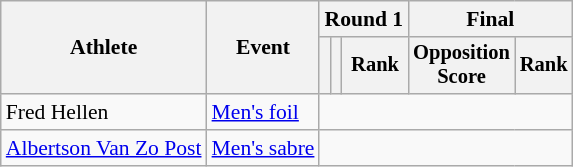<table class="wikitable" style="font-size:90%">
<tr>
<th rowspan=2>Athlete</th>
<th rowspan=2>Event</th>
<th colspan=3>Round 1</th>
<th colspan=2>Final</th>
</tr>
<tr style="font-size:95%">
<th></th>
<th></th>
<th>Rank</th>
<th>Opposition <br> Score</th>
<th>Rank</th>
</tr>
<tr align=center>
<td align=left>Fred Hellen</td>
<td align=left><a href='#'>Men's foil</a></td>
<td colspan=5></td>
</tr>
<tr align=center>
<td align=left><a href='#'>Albertson Van Zo Post</a></td>
<td align=left><a href='#'>Men's sabre</a></td>
<td colspan=5></td>
</tr>
</table>
